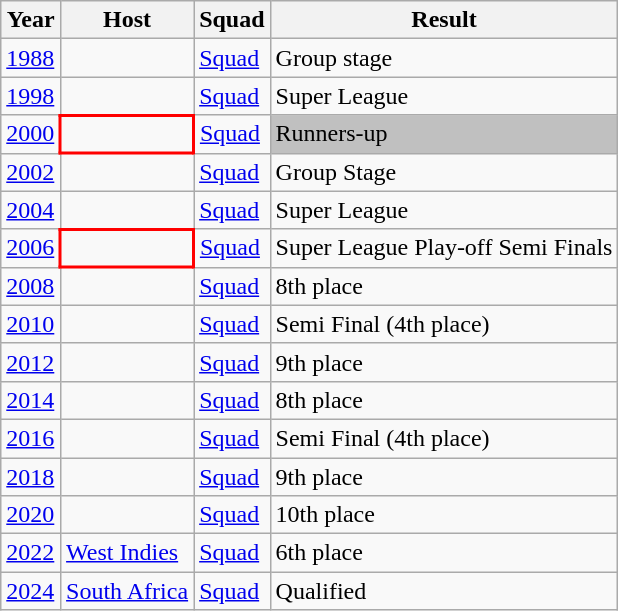<table class="wikitable">
<tr>
<th>Year</th>
<th>Host</th>
<th>Squad</th>
<th>Result</th>
</tr>
<tr>
<td><a href='#'>1988</a></td>
<td></td>
<td><a href='#'>Squad</a></td>
<td>Group stage</td>
</tr>
<tr>
<td><a href='#'>1998</a></td>
<td></td>
<td><a href='#'>Squad</a></td>
<td>Super League</td>
</tr>
<tr>
<td><a href='#'>2000</a></td>
<td style="border: 2px solid red"></td>
<td><a href='#'>Squad</a></td>
<td style="background:silver">Runners-up</td>
</tr>
<tr>
<td><a href='#'>2002</a></td>
<td></td>
<td><a href='#'>Squad</a></td>
<td>Group Stage</td>
</tr>
<tr>
<td><a href='#'>2004</a></td>
<td></td>
<td><a href='#'>Squad</a></td>
<td>Super League</td>
</tr>
<tr>
<td><a href='#'>2006</a></td>
<td style="border: 2px solid red"></td>
<td><a href='#'>Squad</a></td>
<td>Super League Play-off Semi Finals</td>
</tr>
<tr>
<td><a href='#'>2008</a></td>
<td></td>
<td><a href='#'>Squad</a></td>
<td>8th place</td>
</tr>
<tr>
<td><a href='#'>2010</a></td>
<td></td>
<td><a href='#'>Squad</a></td>
<td>Semi Final (4th place)</td>
</tr>
<tr>
<td><a href='#'>2012</a></td>
<td></td>
<td><a href='#'>Squad</a></td>
<td>9th place</td>
</tr>
<tr>
<td><a href='#'>2014</a></td>
<td></td>
<td><a href='#'>Squad</a></td>
<td>8th place</td>
</tr>
<tr>
<td><a href='#'>2016</a></td>
<td></td>
<td><a href='#'>Squad</a></td>
<td>Semi Final (4th place)</td>
</tr>
<tr>
<td><a href='#'>2018</a></td>
<td></td>
<td><a href='#'>Squad</a></td>
<td>9th place</td>
</tr>
<tr>
<td><a href='#'>2020</a></td>
<td></td>
<td><a href='#'>Squad</a></td>
<td>10th place</td>
</tr>
<tr>
<td><a href='#'>2022</a></td>
<td> <a href='#'>West Indies</a></td>
<td><a href='#'>Squad</a></td>
<td>6th place</td>
</tr>
<tr>
<td><a href='#'>2024</a></td>
<td> <a href='#'>South Africa</a></td>
<td><a href='#'>Squad</a></td>
<td>Qualified</td>
</tr>
</table>
